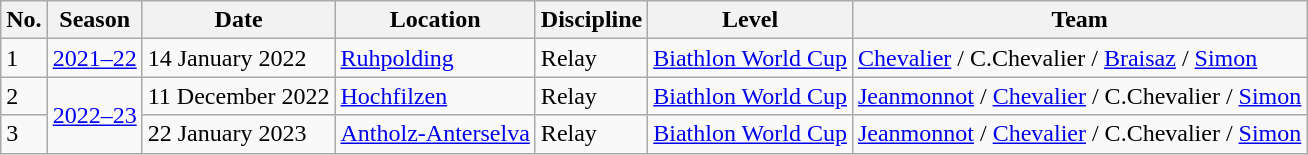<table class="wikitable">
<tr>
<th>No.</th>
<th>Season</th>
<th>Date</th>
<th>Location</th>
<th>Discipline</th>
<th>Level</th>
<th>Team</th>
</tr>
<tr>
<td>1</td>
<td rowspan=1><a href='#'>2021–22</a></td>
<td>14 January 2022</td>
<td> <a href='#'>Ruhpolding</a></td>
<td>Relay</td>
<td><a href='#'>Biathlon World Cup</a></td>
<td><a href='#'>Chevalier</a> / C.Chevalier / <a href='#'>Braisaz</a> / <a href='#'>Simon</a></td>
</tr>
<tr>
<td>2</td>
<td rowspan=2><a href='#'>2022–23</a></td>
<td>11 December 2022</td>
<td> <a href='#'>Hochfilzen</a></td>
<td>Relay</td>
<td><a href='#'>Biathlon World Cup</a></td>
<td><a href='#'>Jeanmonnot</a> / <a href='#'>Chevalier</a> / C.Chevalier / <a href='#'>Simon</a></td>
</tr>
<tr>
<td>3</td>
<td>22 January 2023</td>
<td> <a href='#'>Antholz-Anterselva</a></td>
<td>Relay</td>
<td><a href='#'>Biathlon World Cup</a></td>
<td><a href='#'>Jeanmonnot</a> / <a href='#'>Chevalier</a> / C.Chevalier / <a href='#'>Simon</a></td>
</tr>
</table>
